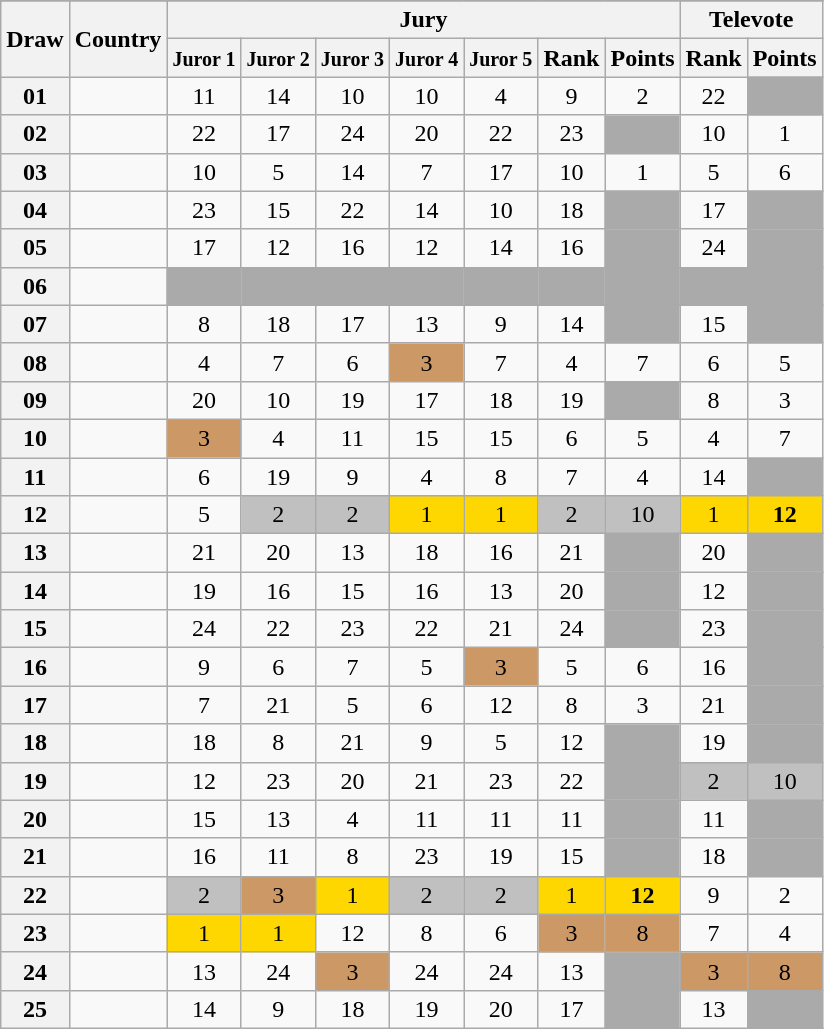<table class="sortable wikitable collapsible plainrowheaders" style="text-align:center;">
<tr>
</tr>
<tr>
<th scope="col" rowspan="2">Draw</th>
<th scope="col" rowspan="2">Country</th>
<th scope="col" colspan="7">Jury</th>
<th scope="col" colspan="2">Televote</th>
</tr>
<tr>
<th scope="col"><small>Juror 1</small></th>
<th scope="col"><small>Juror 2</small></th>
<th scope="col"><small>Juror 3</small></th>
<th scope="col"><small>Juror 4</small></th>
<th scope="col"><small>Juror 5</small></th>
<th scope="col">Rank</th>
<th scope="col">Points</th>
<th scope="col">Rank</th>
<th scope="col">Points</th>
</tr>
<tr>
<th scope="row" style="text-align:center;">01</th>
<td style="text-align:left;"></td>
<td>11</td>
<td>14</td>
<td>10</td>
<td>10</td>
<td>4</td>
<td>9</td>
<td>2</td>
<td>22</td>
<td style="background:#AAAAAA;"></td>
</tr>
<tr>
<th scope="row" style="text-align:center;">02</th>
<td style="text-align:left;"></td>
<td>22</td>
<td>17</td>
<td>24</td>
<td>20</td>
<td>22</td>
<td>23</td>
<td style="background:#AAAAAA;"></td>
<td>10</td>
<td>1</td>
</tr>
<tr>
<th scope="row" style="text-align:center;">03</th>
<td style="text-align:left;"></td>
<td>10</td>
<td>5</td>
<td>14</td>
<td>7</td>
<td>17</td>
<td>10</td>
<td>1</td>
<td>5</td>
<td>6</td>
</tr>
<tr>
<th scope="row" style="text-align:center;">04</th>
<td style="text-align:left;"></td>
<td>23</td>
<td>15</td>
<td>22</td>
<td>14</td>
<td>10</td>
<td>18</td>
<td style="background:#AAAAAA;"></td>
<td>17</td>
<td style="background:#AAAAAA;"></td>
</tr>
<tr>
<th scope="row" style="text-align:center;">05</th>
<td style="text-align:left;"></td>
<td>17</td>
<td>12</td>
<td>16</td>
<td>12</td>
<td>14</td>
<td>16</td>
<td style="background:#AAAAAA;"></td>
<td>24</td>
<td style="background:#AAAAAA;"></td>
</tr>
<tr class="sortbottom">
<th scope="row" style="text-align:center;">06</th>
<td style="text-align:left;"></td>
<td style="background:#AAAAAA;"></td>
<td style="background:#AAAAAA;"></td>
<td style="background:#AAAAAA;"></td>
<td style="background:#AAAAAA;"></td>
<td style="background:#AAAAAA;"></td>
<td style="background:#AAAAAA;"></td>
<td style="background:#AAAAAA;"></td>
<td style="background:#AAAAAA;"></td>
<td style="background:#AAAAAA;"></td>
</tr>
<tr>
<th scope="row" style="text-align:center;">07</th>
<td style="text-align:left;"></td>
<td>8</td>
<td>18</td>
<td>17</td>
<td>13</td>
<td>9</td>
<td>14</td>
<td style="background:#AAAAAA;"></td>
<td>15</td>
<td style="background:#AAAAAA;"></td>
</tr>
<tr>
<th scope="row" style="text-align:center;">08</th>
<td style="text-align:left;"></td>
<td>4</td>
<td>7</td>
<td>6</td>
<td style="background:#CC9966;">3</td>
<td>7</td>
<td>4</td>
<td>7</td>
<td>6</td>
<td>5</td>
</tr>
<tr>
<th scope="row" style="text-align:center;">09</th>
<td style="text-align:left;"></td>
<td>20</td>
<td>10</td>
<td>19</td>
<td>17</td>
<td>18</td>
<td>19</td>
<td style="background:#AAAAAA;"></td>
<td>8</td>
<td>3</td>
</tr>
<tr>
<th scope="row" style="text-align:center;">10</th>
<td style="text-align:left;"></td>
<td style="background:#CC9966;">3</td>
<td>4</td>
<td>11</td>
<td>15</td>
<td>15</td>
<td>6</td>
<td>5</td>
<td>4</td>
<td>7</td>
</tr>
<tr>
<th scope="row" style="text-align:center;">11</th>
<td style="text-align:left;"></td>
<td>6</td>
<td>19</td>
<td>9</td>
<td>4</td>
<td>8</td>
<td>7</td>
<td>4</td>
<td>14</td>
<td style="background:#AAAAAA;"></td>
</tr>
<tr>
<th scope="row" style="text-align:center;">12</th>
<td style="text-align:left;"></td>
<td>5</td>
<td style="background:silver;">2</td>
<td style="background:silver;">2</td>
<td style="background:gold;">1</td>
<td style="background:gold;">1</td>
<td style="background:silver;">2</td>
<td style="background:silver;">10</td>
<td style="background:gold;">1</td>
<td style="background:gold;"><strong>12</strong></td>
</tr>
<tr>
<th scope="row" style="text-align:center;">13</th>
<td style="text-align:left;"></td>
<td>21</td>
<td>20</td>
<td>13</td>
<td>18</td>
<td>16</td>
<td>21</td>
<td style="background:#AAAAAA;"></td>
<td>20</td>
<td style="background:#AAAAAA;"></td>
</tr>
<tr>
<th scope="row" style="text-align:center;">14</th>
<td style="text-align:left;"></td>
<td>19</td>
<td>16</td>
<td>15</td>
<td>16</td>
<td>13</td>
<td>20</td>
<td style="background:#AAAAAA;"></td>
<td>12</td>
<td style="background:#AAAAAA;"></td>
</tr>
<tr>
<th scope="row" style="text-align:center;">15</th>
<td style="text-align:left;"></td>
<td>24</td>
<td>22</td>
<td>23</td>
<td>22</td>
<td>21</td>
<td>24</td>
<td style="background:#AAAAAA;"></td>
<td>23</td>
<td style="background:#AAAAAA;"></td>
</tr>
<tr>
<th scope="row" style="text-align:center;">16</th>
<td style="text-align:left;"></td>
<td>9</td>
<td>6</td>
<td>7</td>
<td>5</td>
<td style="background:#CC9966;">3</td>
<td>5</td>
<td>6</td>
<td>16</td>
<td style="background:#AAAAAA;"></td>
</tr>
<tr>
<th scope="row" style="text-align:center;">17</th>
<td style="text-align:left;"></td>
<td>7</td>
<td>21</td>
<td>5</td>
<td>6</td>
<td>12</td>
<td>8</td>
<td>3</td>
<td>21</td>
<td style="background:#AAAAAA;"></td>
</tr>
<tr>
<th scope="row" style="text-align:center;">18</th>
<td style="text-align:left;"></td>
<td>18</td>
<td>8</td>
<td>21</td>
<td>9</td>
<td>5</td>
<td>12</td>
<td style="background:#AAAAAA;"></td>
<td>19</td>
<td style="background:#AAAAAA;"></td>
</tr>
<tr>
<th scope="row" style="text-align:center;">19</th>
<td style="text-align:left;"></td>
<td>12</td>
<td>23</td>
<td>20</td>
<td>21</td>
<td>23</td>
<td>22</td>
<td style="background:#AAAAAA;"></td>
<td style="background:silver;">2</td>
<td style="background:silver;">10</td>
</tr>
<tr>
<th scope="row" style="text-align:center;">20</th>
<td style="text-align:left;"></td>
<td>15</td>
<td>13</td>
<td>4</td>
<td>11</td>
<td>11</td>
<td>11</td>
<td style="background:#AAAAAA;"></td>
<td>11</td>
<td style="background:#AAAAAA;"></td>
</tr>
<tr>
<th scope="row" style="text-align:center;">21</th>
<td style="text-align:left;"></td>
<td>16</td>
<td>11</td>
<td>8</td>
<td>23</td>
<td>19</td>
<td>15</td>
<td style="background:#AAAAAA;"></td>
<td>18</td>
<td style="background:#AAAAAA;"></td>
</tr>
<tr>
<th scope="row" style="text-align:center;">22</th>
<td style="text-align:left;"></td>
<td style="background:silver;">2</td>
<td style="background:#CC9966;">3</td>
<td style="background:gold;">1</td>
<td style="background:silver;">2</td>
<td style="background:silver;">2</td>
<td style="background:gold;">1</td>
<td style="background:gold;"><strong>12</strong></td>
<td>9</td>
<td>2</td>
</tr>
<tr>
<th scope="row" style="text-align:center;">23</th>
<td style="text-align:left;"></td>
<td style="background:gold;">1</td>
<td style="background:gold;">1</td>
<td>12</td>
<td>8</td>
<td>6</td>
<td style="background:#CC9966;">3</td>
<td style="background:#CC9966;">8</td>
<td>7</td>
<td>4</td>
</tr>
<tr>
<th scope="row" style="text-align:center;">24</th>
<td style="text-align:left;"></td>
<td>13</td>
<td>24</td>
<td style="background:#CC9966;">3</td>
<td>24</td>
<td>24</td>
<td>13</td>
<td style="background:#AAAAAA;"></td>
<td style="background:#CC9966;">3</td>
<td style="background:#CC9966;">8</td>
</tr>
<tr>
<th scope="row" style="text-align:center;">25</th>
<td style="text-align:left;"></td>
<td>14</td>
<td>9</td>
<td>18</td>
<td>19</td>
<td>20</td>
<td>17</td>
<td style="background:#AAAAAA;"></td>
<td>13</td>
<td style="background:#AAAAAA;"></td>
</tr>
</table>
